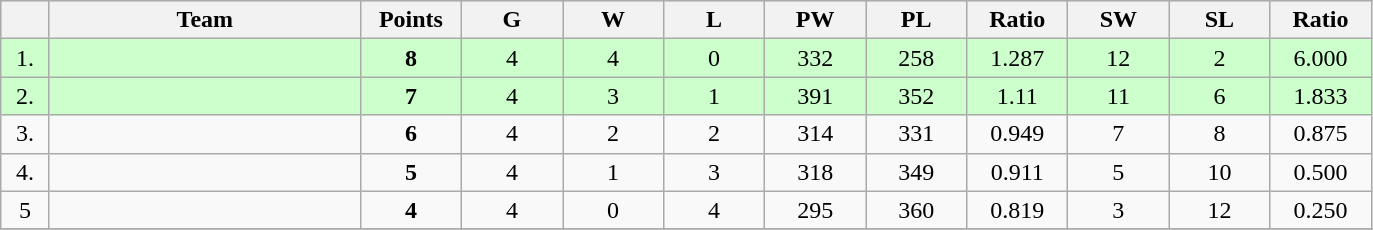<table class=wikitable style="text-align:center">
<tr bgcolor="#DCDCDC">
<th width="25"></th>
<th width="200">Team</th>
<th width="60">Points</th>
<th width="60">G</th>
<th width="60">W</th>
<th width="60">L</th>
<th width="60">PW</th>
<th width="60">PL</th>
<th width="60">Ratio</th>
<th width="60">SW</th>
<th width="60">SL</th>
<th width="60">Ratio</th>
</tr>
<tr bgcolor=#CCFFCC>
<td>1.</td>
<td align=left></td>
<td><strong>8</strong></td>
<td>4</td>
<td>4</td>
<td>0</td>
<td>332</td>
<td>258</td>
<td>1.287</td>
<td>12</td>
<td>2</td>
<td>6.000</td>
</tr>
<tr bgcolor=#CCFFCC>
<td>2.</td>
<td align=left></td>
<td><strong>7</strong></td>
<td>4</td>
<td>3</td>
<td>1</td>
<td>391</td>
<td>352</td>
<td>1.11</td>
<td>11</td>
<td>6</td>
<td>1.833</td>
</tr>
<tr>
<td>3.</td>
<td align=left></td>
<td><strong>6</strong></td>
<td>4</td>
<td>2</td>
<td>2</td>
<td>314</td>
<td>331</td>
<td>0.949</td>
<td>7</td>
<td>8</td>
<td>0.875</td>
</tr>
<tr>
<td>4.</td>
<td align=left></td>
<td><strong>5</strong></td>
<td>4</td>
<td>1</td>
<td>3</td>
<td>318</td>
<td>349</td>
<td>0.911</td>
<td>5</td>
<td>10</td>
<td>0.500</td>
</tr>
<tr>
<td>5</td>
<td align=left></td>
<td><strong>4</strong></td>
<td>4</td>
<td>0</td>
<td>4</td>
<td>295</td>
<td>360</td>
<td>0.819</td>
<td>3</td>
<td>12</td>
<td>0.250</td>
</tr>
<tr>
</tr>
</table>
